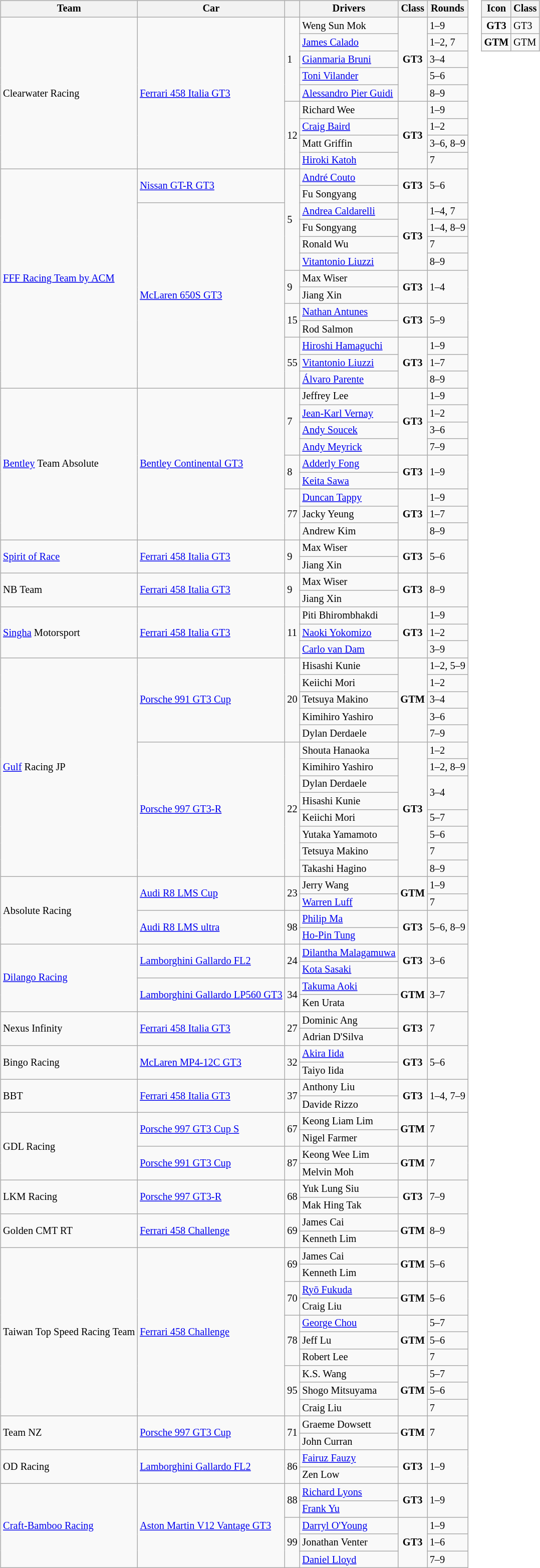<table>
<tr>
<td><br><table class="wikitable" style="font-size: 85%;">
<tr>
<th>Team</th>
<th>Car</th>
<th></th>
<th>Drivers</th>
<th>Class</th>
<th>Rounds</th>
</tr>
<tr>
<td rowspan=9> Clearwater Racing</td>
<td rowspan=9><a href='#'>Ferrari 458 Italia GT3</a></td>
<td rowspan=5>1</td>
<td> Weng Sun Mok</td>
<td rowspan=5 align=center><strong><span>GT3</span></strong></td>
<td>1–9</td>
</tr>
<tr>
<td> <a href='#'>James Calado</a></td>
<td>1–2, 7</td>
</tr>
<tr>
<td> <a href='#'>Gianmaria Bruni</a></td>
<td>3–4</td>
</tr>
<tr>
<td> <a href='#'>Toni Vilander</a></td>
<td>5–6</td>
</tr>
<tr>
<td> <a href='#'>Alessandro Pier Guidi</a></td>
<td>8–9</td>
</tr>
<tr>
<td rowspan=4>12</td>
<td> Richard Wee</td>
<td rowspan=4 align=center><strong><span>GT3</span></strong></td>
<td>1–9</td>
</tr>
<tr>
<td> <a href='#'>Craig Baird</a></td>
<td>1–2</td>
</tr>
<tr>
<td> Matt Griffin</td>
<td>3–6, 8–9</td>
</tr>
<tr>
<td> <a href='#'>Hiroki Katoh</a></td>
<td>7</td>
</tr>
<tr>
<td rowspan=13> <a href='#'>FFF Racing Team by ACM</a></td>
<td rowspan=2><a href='#'>Nissan GT-R GT3</a></td>
<td rowspan=6>5</td>
<td> <a href='#'>André Couto</a></td>
<td rowspan=2 align=center><strong><span>GT3</span></strong></td>
<td rowspan=2>5–6</td>
</tr>
<tr>
<td> Fu Songyang</td>
</tr>
<tr>
<td rowspan=11><a href='#'>McLaren 650S GT3</a></td>
<td> <a href='#'>Andrea Caldarelli</a></td>
<td rowspan=4 align=center><strong><span>GT3</span></strong></td>
<td>1–4, 7</td>
</tr>
<tr>
<td> Fu Songyang</td>
<td>1–4, 8–9</td>
</tr>
<tr>
<td> Ronald Wu</td>
<td>7</td>
</tr>
<tr>
<td> <a href='#'>Vitantonio Liuzzi</a></td>
<td>8–9</td>
</tr>
<tr>
<td rowspan=2>9</td>
<td> Max Wiser</td>
<td rowspan=2 align=center><strong><span>GT3</span></strong></td>
<td rowspan=2>1–4</td>
</tr>
<tr>
<td> Jiang Xin</td>
</tr>
<tr>
<td rowspan=2>15</td>
<td> <a href='#'>Nathan Antunes</a></td>
<td rowspan=2 align=center><strong><span>GT3</span></strong></td>
<td rowspan=2>5–9</td>
</tr>
<tr>
<td> Rod Salmon</td>
</tr>
<tr>
<td rowspan=3>55</td>
<td> <a href='#'>Hiroshi Hamaguchi</a></td>
<td rowspan=3 align=center><strong><span>GT3</span></strong></td>
<td>1–9</td>
</tr>
<tr>
<td> <a href='#'>Vitantonio Liuzzi</a></td>
<td>1–7</td>
</tr>
<tr>
<td> <a href='#'>Álvaro Parente</a></td>
<td>8–9</td>
</tr>
<tr>
<td rowspan=9> <a href='#'>Bentley</a> Team Absolute</td>
<td rowspan=9><a href='#'>Bentley Continental GT3</a></td>
<td rowspan=4>7</td>
<td> Jeffrey Lee</td>
<td rowspan=4 align=center><strong><span>GT3</span></strong></td>
<td>1–9</td>
</tr>
<tr>
<td> <a href='#'>Jean-Karl Vernay</a></td>
<td>1–2</td>
</tr>
<tr>
<td> <a href='#'>Andy Soucek</a></td>
<td>3–6</td>
</tr>
<tr>
<td> <a href='#'>Andy Meyrick</a></td>
<td>7–9</td>
</tr>
<tr>
<td rowspan=2>8</td>
<td> <a href='#'>Adderly Fong</a></td>
<td rowspan=2 align=center><strong><span>GT3</span></strong></td>
<td rowspan=2>1–9</td>
</tr>
<tr>
<td> <a href='#'>Keita Sawa</a></td>
</tr>
<tr>
<td rowspan=3>77</td>
<td> <a href='#'>Duncan Tappy</a></td>
<td rowspan=3 align=center><strong><span>GT3</span></strong></td>
<td>1–9</td>
</tr>
<tr>
<td> Jacky Yeung</td>
<td>1–7</td>
</tr>
<tr>
<td> Andrew Kim</td>
<td>8–9</td>
</tr>
<tr>
<td rowspan=2> <a href='#'>Spirit of Race</a></td>
<td rowspan=2><a href='#'>Ferrari 458 Italia GT3</a></td>
<td rowspan=2>9</td>
<td> Max Wiser</td>
<td rowspan=2 align=center><strong><span>GT3</span></strong></td>
<td rowspan=2>5–6</td>
</tr>
<tr>
<td> Jiang Xin</td>
</tr>
<tr>
<td rowspan=2> NB Team</td>
<td rowspan=2><a href='#'>Ferrari 458 Italia GT3</a></td>
<td rowspan=2>9</td>
<td> Max Wiser</td>
<td rowspan=2 align=center><strong><span>GT3</span></strong></td>
<td rowspan=2>8–9</td>
</tr>
<tr>
<td> Jiang Xin</td>
</tr>
<tr>
<td rowspan=3> <a href='#'>Singha</a> Motorsport</td>
<td rowspan=3><a href='#'>Ferrari 458 Italia GT3</a></td>
<td rowspan=3>11</td>
<td> Piti Bhirombhakdi</td>
<td rowspan=3 align=center><strong><span>GT3</span></strong></td>
<td>1–9</td>
</tr>
<tr>
<td> <a href='#'>Naoki Yokomizo</a></td>
<td>1–2</td>
</tr>
<tr>
<td> <a href='#'>Carlo van Dam</a></td>
<td>3–9</td>
</tr>
<tr>
<td rowspan=13> <a href='#'>Gulf</a> Racing JP</td>
<td rowspan=5><a href='#'>Porsche 991 GT3 Cup</a></td>
<td rowspan=5>20</td>
<td> Hisashi Kunie</td>
<td rowspan=5 align=center><strong><span>GTM</span></strong></td>
<td>1–2, 5–9</td>
</tr>
<tr>
<td> Keiichi Mori</td>
<td>1–2</td>
</tr>
<tr>
<td> Tetsuya Makino</td>
<td>3–4</td>
</tr>
<tr>
<td> Kimihiro Yashiro</td>
<td>3–6</td>
</tr>
<tr>
<td> Dylan Derdaele</td>
<td>7–9</td>
</tr>
<tr>
<td rowspan=8><a href='#'>Porsche 997 GT3-R</a></td>
<td rowspan=8>22</td>
<td> Shouta Hanaoka</td>
<td rowspan=8 align=center><strong><span>GT3</span></strong></td>
<td>1–2</td>
</tr>
<tr>
<td> Kimihiro Yashiro</td>
<td>1–2, 8–9</td>
</tr>
<tr>
<td> Dylan Derdaele</td>
<td rowspan=2>3–4</td>
</tr>
<tr>
<td> Hisashi Kunie</td>
</tr>
<tr>
<td> Keiichi Mori</td>
<td>5–7</td>
</tr>
<tr>
<td> Yutaka Yamamoto</td>
<td>5–6</td>
</tr>
<tr>
<td> Tetsuya Makino</td>
<td>7</td>
</tr>
<tr>
<td> Takashi Hagino</td>
<td>8–9</td>
</tr>
<tr>
<td rowspan=4> Absolute Racing</td>
<td rowspan=2><a href='#'>Audi R8 LMS Cup</a></td>
<td rowspan=2>23</td>
<td> Jerry Wang</td>
<td rowspan=2 align=center><strong><span>GTM</span></strong></td>
<td>1–9</td>
</tr>
<tr>
<td> <a href='#'>Warren Luff</a></td>
<td>7</td>
</tr>
<tr>
<td rowspan=2><a href='#'>Audi R8 LMS ultra</a></td>
<td rowspan=2>98</td>
<td> <a href='#'>Philip Ma</a></td>
<td rowspan=2 align=center><strong><span>GT3</span></strong></td>
<td rowspan=2>5–6, 8–9</td>
</tr>
<tr>
<td> <a href='#'>Ho-Pin Tung</a></td>
</tr>
<tr>
<td rowspan=4> <a href='#'>Dilango Racing</a></td>
<td rowspan=2><a href='#'>Lamborghini Gallardo FL2</a></td>
<td rowspan=2>24</td>
<td> <a href='#'>Dilantha Malagamuwa</a></td>
<td rowspan=2 align=center><strong><span>GT3</span></strong></td>
<td rowspan=2>3–6</td>
</tr>
<tr>
<td> <a href='#'>Kota Sasaki</a></td>
</tr>
<tr>
<td rowspan=2><a href='#'>Lamborghini Gallardo LP560 GT3</a></td>
<td rowspan=2>34</td>
<td> <a href='#'>Takuma Aoki</a></td>
<td rowspan=2 align=center><strong><span>GTM</span></strong></td>
<td rowspan=2>3–7</td>
</tr>
<tr>
<td> Ken Urata</td>
</tr>
<tr>
<td rowspan=2> Nexus Infinity</td>
<td rowspan=2><a href='#'>Ferrari 458 Italia GT3</a></td>
<td rowspan=2>27</td>
<td> Dominic Ang</td>
<td rowspan=2 align=center><strong><span>GT3</span></strong></td>
<td rowspan=2>7</td>
</tr>
<tr>
<td> Adrian D'Silva</td>
</tr>
<tr>
<td rowspan=2> Bingo Racing</td>
<td rowspan=2><a href='#'>McLaren MP4-12C GT3</a></td>
<td rowspan=2>32</td>
<td> <a href='#'>Akira Iida</a></td>
<td rowspan=2 align=center><strong><span>GT3</span></strong></td>
<td rowspan=2>5–6</td>
</tr>
<tr>
<td> Taiyo Iida</td>
</tr>
<tr>
<td rowspan=2> BBT</td>
<td rowspan=2><a href='#'>Ferrari 458 Italia GT3</a></td>
<td rowspan=2>37</td>
<td> Anthony Liu</td>
<td rowspan=2 align=center><strong><span>GT3</span></strong></td>
<td rowspan=2>1–4, 7–9</td>
</tr>
<tr>
<td> Davide Rizzo</td>
</tr>
<tr>
<td rowspan=4> GDL Racing</td>
<td rowspan=2><a href='#'>Porsche 997 GT3 Cup S</a></td>
<td rowspan=2>67</td>
<td> Keong Liam Lim</td>
<td rowspan=2 align=center><strong><span>GTM</span></strong></td>
<td rowspan=2>7</td>
</tr>
<tr>
<td> Nigel Farmer</td>
</tr>
<tr>
<td rowspan=2><a href='#'>Porsche 991 GT3 Cup</a></td>
<td rowspan=2>87</td>
<td> Keong Wee Lim</td>
<td rowspan=2 align=center><strong><span>GTM</span></strong></td>
<td rowspan=2>7</td>
</tr>
<tr>
<td> Melvin Moh</td>
</tr>
<tr>
<td rowspan=2> LKM Racing</td>
<td rowspan=2><a href='#'>Porsche 997 GT3-R</a></td>
<td rowspan=2>68</td>
<td> Yuk Lung Siu</td>
<td rowspan=2 align=center><strong><span>GT3</span></strong></td>
<td rowspan=2>7–9</td>
</tr>
<tr>
<td> Mak Hing Tak</td>
</tr>
<tr>
<td rowspan=2> Golden CMT RT</td>
<td rowspan=2><a href='#'>Ferrari 458 Challenge</a></td>
<td rowspan=2>69</td>
<td> James Cai</td>
<td rowspan=2 align=center><strong><span>GTM</span></strong></td>
<td rowspan=2>8–9</td>
</tr>
<tr>
<td> Kenneth Lim</td>
</tr>
<tr>
<td rowspan=10> Taiwan Top Speed Racing Team</td>
<td rowspan=10><a href='#'>Ferrari 458 Challenge</a></td>
<td rowspan=2>69</td>
<td> James Cai</td>
<td rowspan=2 align=center><strong><span>GTM</span></strong></td>
<td rowspan=2>5–6</td>
</tr>
<tr>
<td> Kenneth Lim</td>
</tr>
<tr>
<td rowspan=2>70</td>
<td> <a href='#'>Ryō Fukuda</a></td>
<td rowspan=2 align=center><strong><span>GTM</span></strong></td>
<td rowspan=2>5–6</td>
</tr>
<tr>
<td> Craig Liu</td>
</tr>
<tr>
<td rowspan=3>78</td>
<td> <a href='#'>George Chou</a></td>
<td rowspan=3 align=center><strong><span>GTM</span></strong></td>
<td>5–7</td>
</tr>
<tr>
<td> Jeff Lu</td>
<td>5–6</td>
</tr>
<tr>
<td> Robert Lee</td>
<td>7</td>
</tr>
<tr>
<td rowspan=3>95</td>
<td> K.S. Wang</td>
<td rowspan=3 align=center><strong><span>GTM</span></strong></td>
<td>5–7</td>
</tr>
<tr>
<td> Shogo Mitsuyama</td>
<td>5–6</td>
</tr>
<tr>
<td> Craig Liu</td>
<td>7</td>
</tr>
<tr>
<td rowspan=2> Team NZ</td>
<td rowspan=2><a href='#'>Porsche 997 GT3 Cup</a></td>
<td rowspan=2>71</td>
<td> Graeme Dowsett</td>
<td rowspan=2 align=center><strong><span>GTM</span></strong></td>
<td rowspan=2>7</td>
</tr>
<tr>
<td> John Curran</td>
</tr>
<tr>
<td rowspan=2> OD Racing</td>
<td rowspan=2><a href='#'>Lamborghini Gallardo FL2</a></td>
<td rowspan=2>86</td>
<td> <a href='#'>Fairuz Fauzy</a></td>
<td rowspan=2 align=center><strong><span>GT3</span></strong></td>
<td rowspan=2>1–9</td>
</tr>
<tr>
<td> Zen Low</td>
</tr>
<tr>
<td rowspan=5> <a href='#'>Craft-Bamboo Racing</a></td>
<td rowspan=5><a href='#'>Aston Martin V12 Vantage GT3</a></td>
<td rowspan=2>88</td>
<td> <a href='#'>Richard Lyons</a></td>
<td rowspan=2 align=center><strong><span>GT3</span></strong></td>
<td rowspan=2>1–9</td>
</tr>
<tr>
<td> <a href='#'>Frank Yu</a></td>
</tr>
<tr>
<td rowspan=3>99</td>
<td> <a href='#'>Darryl O'Young</a></td>
<td rowspan=3 align=center><strong><span>GT3</span></strong></td>
<td>1–9</td>
</tr>
<tr>
<td> Jonathan Venter</td>
<td>1–6</td>
</tr>
<tr>
<td> <a href='#'>Daniel Lloyd</a></td>
<td>7–9</td>
</tr>
</table>
</td>
<td valign="top"><br><table class="wikitable" style="font-size: 85%;">
<tr>
<th>Icon</th>
<th>Class</th>
</tr>
<tr>
<td align=center><strong><span>GT3</span></strong></td>
<td>GT3</td>
</tr>
<tr>
<td align=center><strong><span>GTM</span></strong></td>
<td>GTM</td>
</tr>
</table>
</td>
</tr>
</table>
